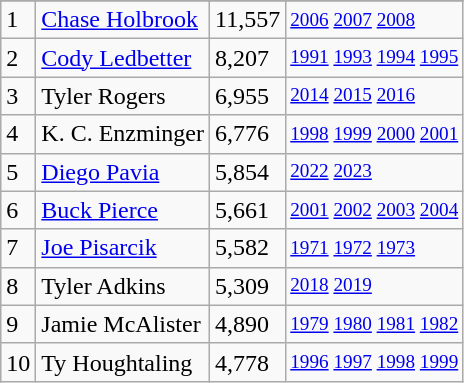<table class="wikitable">
<tr>
</tr>
<tr>
<td>1</td>
<td><a href='#'>Chase Holbrook</a></td>
<td><abbr>11,557</abbr></td>
<td style="font-size:80%;"><a href='#'>2006</a> <a href='#'>2007</a> <a href='#'>2008</a></td>
</tr>
<tr>
<td>2</td>
<td><a href='#'>Cody Ledbetter</a></td>
<td><abbr>8,207</abbr></td>
<td style="font-size:80%;"><a href='#'>1991</a> <a href='#'>1993</a> <a href='#'>1994</a> <a href='#'>1995</a></td>
</tr>
<tr>
<td>3</td>
<td>Tyler Rogers</td>
<td><abbr>6,955</abbr></td>
<td style="font-size:80%;"><a href='#'>2014</a> <a href='#'>2015</a> <a href='#'>2016</a></td>
</tr>
<tr>
<td>4</td>
<td>K. C. Enzminger</td>
<td><abbr>6,776</abbr></td>
<td style="font-size:80%;"><a href='#'>1998</a> <a href='#'>1999</a> <a href='#'>2000</a> <a href='#'>2001</a></td>
</tr>
<tr>
<td>5</td>
<td><a href='#'>Diego Pavia</a></td>
<td><abbr>5,854</abbr></td>
<td style="font-size:80%;"><a href='#'>2022</a> <a href='#'>2023</a></td>
</tr>
<tr>
<td>6</td>
<td><a href='#'>Buck Pierce</a></td>
<td><abbr>5,661</abbr></td>
<td style="font-size:80%;"><a href='#'>2001</a> <a href='#'>2002</a> <a href='#'>2003</a> <a href='#'>2004</a></td>
</tr>
<tr>
<td>7</td>
<td><a href='#'>Joe Pisarcik</a></td>
<td><abbr>5,582</abbr></td>
<td style="font-size:80%;"><a href='#'>1971</a> <a href='#'>1972</a> <a href='#'>1973</a></td>
</tr>
<tr>
<td>8</td>
<td>Tyler Adkins</td>
<td><abbr>5,309</abbr></td>
<td style="font-size:80%;"><a href='#'>2018</a> <a href='#'>2019</a></td>
</tr>
<tr>
<td>9</td>
<td>Jamie McAlister</td>
<td><abbr>4,890</abbr></td>
<td style="font-size:80%;"><a href='#'>1979</a> <a href='#'>1980</a> <a href='#'>1981</a> <a href='#'>1982</a></td>
</tr>
<tr>
<td>10</td>
<td>Ty Houghtaling</td>
<td><abbr>4,778</abbr></td>
<td style="font-size:80%;"><a href='#'>1996</a> <a href='#'>1997</a> <a href='#'>1998</a> <a href='#'>1999</a></td>
</tr>
</table>
